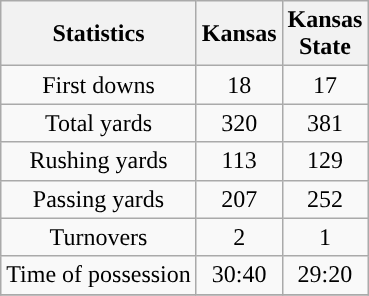<table class="wikitable">
<tr>
<th>Statistics</th>
<th>Kansas</th>
<th>Kansas<br>State</th>
</tr>
<tr align="center">
<td>First downs</td>
<td>18</td>
<td>17</td>
</tr>
<tr align="center">
<td>Total yards</td>
<td>320</td>
<td>381</td>
</tr>
<tr align="center">
<td>Rushing yards</td>
<td>113</td>
<td>129</td>
</tr>
<tr align="center">
<td>Passing yards</td>
<td>207</td>
<td>252</td>
</tr>
<tr align="center">
<td>Turnovers</td>
<td>2</td>
<td>1</td>
</tr>
<tr align="center">
<td>Time of possession</td>
<td>30:40</td>
<td>29:20</td>
</tr>
<tr>
</tr>
</table>
